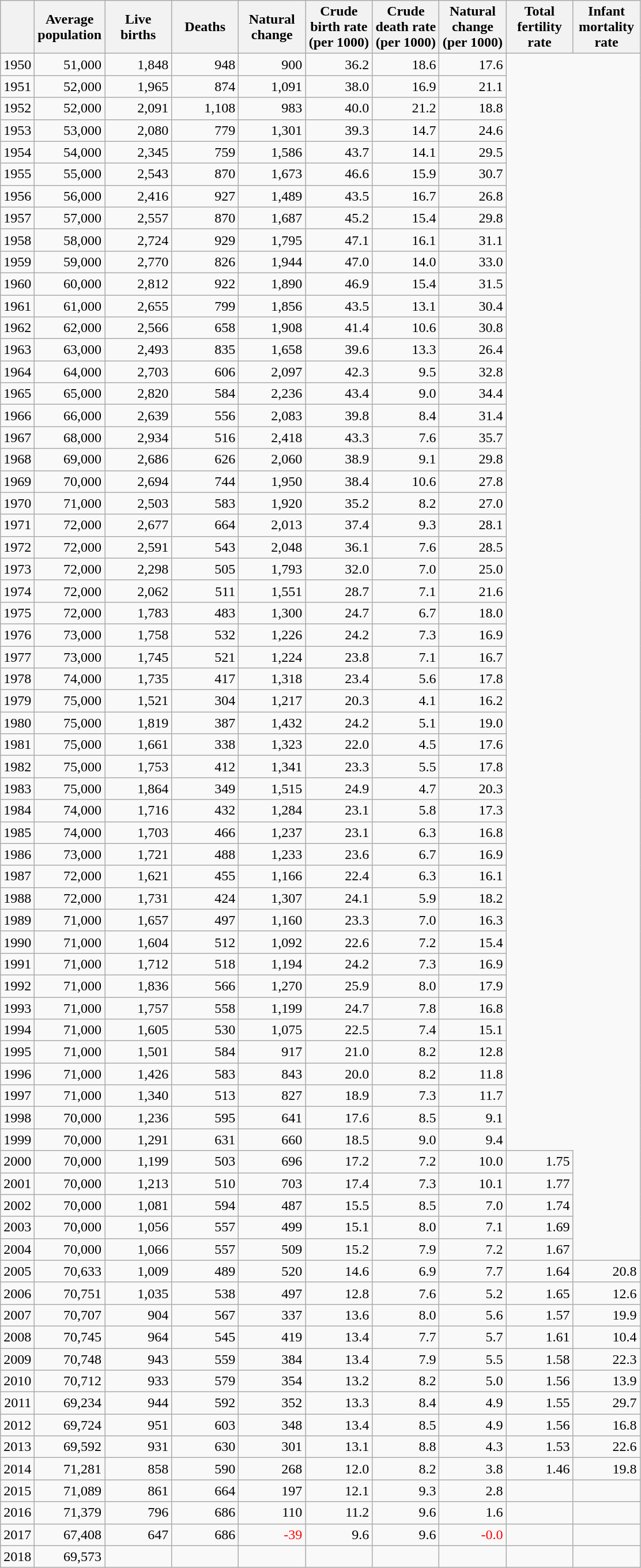<table class="wikitable sortable" style="text-align: right;">
<tr>
<th></th>
<th width="70pt">Average population</th>
<th width="70pt">Live births</th>
<th width="70pt">Deaths</th>
<th width="70pt">Natural change</th>
<th width="70pt">Crude birth rate (per 1000)</th>
<th width="70pt">Crude death rate (per 1000)</th>
<th width="70pt">Natural change (per 1000)</th>
<th width="70pt">Total fertility rate</th>
<th width="70pt">Infant mortality rate</th>
</tr>
<tr>
<td>1950</td>
<td>51,000</td>
<td>1,848</td>
<td>948</td>
<td>900</td>
<td>36.2</td>
<td>18.6</td>
<td>17.6</td>
</tr>
<tr>
<td>1951</td>
<td>52,000</td>
<td>1,965</td>
<td>874</td>
<td>1,091</td>
<td>38.0</td>
<td>16.9</td>
<td>21.1</td>
</tr>
<tr>
<td>1952</td>
<td>52,000</td>
<td>2,091</td>
<td>1,108</td>
<td>983</td>
<td>40.0</td>
<td>21.2</td>
<td>18.8</td>
</tr>
<tr>
<td>1953</td>
<td>53,000</td>
<td>2,080</td>
<td>779</td>
<td>1,301</td>
<td>39.3</td>
<td>14.7</td>
<td>24.6</td>
</tr>
<tr>
<td>1954</td>
<td>54,000</td>
<td>2,345</td>
<td>759</td>
<td>1,586</td>
<td>43.7</td>
<td>14.1</td>
<td>29.5</td>
</tr>
<tr>
<td>1955</td>
<td>55,000</td>
<td>2,543</td>
<td>870</td>
<td>1,673</td>
<td>46.6</td>
<td>15.9</td>
<td>30.7</td>
</tr>
<tr>
<td>1956</td>
<td>56,000</td>
<td>2,416</td>
<td>927</td>
<td>1,489</td>
<td>43.5</td>
<td>16.7</td>
<td>26.8</td>
</tr>
<tr>
<td>1957</td>
<td>57,000</td>
<td>2,557</td>
<td>870</td>
<td>1,687</td>
<td>45.2</td>
<td>15.4</td>
<td>29.8</td>
</tr>
<tr>
<td>1958</td>
<td>58,000</td>
<td>2,724</td>
<td>929</td>
<td>1,795</td>
<td>47.1</td>
<td>16.1</td>
<td>31.1</td>
</tr>
<tr>
<td>1959</td>
<td>59,000</td>
<td>2,770</td>
<td>826</td>
<td>1,944</td>
<td>47.0</td>
<td>14.0</td>
<td>33.0</td>
</tr>
<tr>
<td>1960</td>
<td>60,000</td>
<td>2,812</td>
<td>922</td>
<td>1,890</td>
<td>46.9</td>
<td>15.4</td>
<td>31.5</td>
</tr>
<tr>
<td>1961</td>
<td>61,000</td>
<td>2,655</td>
<td>799</td>
<td>1,856</td>
<td>43.5</td>
<td>13.1</td>
<td>30.4</td>
</tr>
<tr>
<td>1962</td>
<td>62,000</td>
<td>2,566</td>
<td>658</td>
<td>1,908</td>
<td>41.4</td>
<td>10.6</td>
<td>30.8</td>
</tr>
<tr>
<td>1963</td>
<td>63,000</td>
<td>2,493</td>
<td>835</td>
<td>1,658</td>
<td>39.6</td>
<td>13.3</td>
<td>26.4</td>
</tr>
<tr>
<td>1964</td>
<td>64,000</td>
<td>2,703</td>
<td>606</td>
<td>2,097</td>
<td>42.3</td>
<td>9.5</td>
<td>32.8</td>
</tr>
<tr>
<td>1965</td>
<td>65,000</td>
<td>2,820</td>
<td>584</td>
<td>2,236</td>
<td>43.4</td>
<td>9.0</td>
<td>34.4</td>
</tr>
<tr>
<td>1966</td>
<td>66,000</td>
<td>2,639</td>
<td>556</td>
<td>2,083</td>
<td>39.8</td>
<td>8.4</td>
<td>31.4</td>
</tr>
<tr>
<td>1967</td>
<td>68,000</td>
<td>2,934</td>
<td>516</td>
<td>2,418</td>
<td>43.3</td>
<td>7.6</td>
<td>35.7</td>
</tr>
<tr>
<td>1968</td>
<td>69,000</td>
<td>2,686</td>
<td>626</td>
<td>2,060</td>
<td>38.9</td>
<td>9.1</td>
<td>29.8</td>
</tr>
<tr>
<td>1969</td>
<td>70,000</td>
<td>2,694</td>
<td>744</td>
<td>1,950</td>
<td>38.4</td>
<td>10.6</td>
<td>27.8</td>
</tr>
<tr>
<td>1970</td>
<td>71,000</td>
<td>2,503</td>
<td>583</td>
<td>1,920</td>
<td>35.2</td>
<td>8.2</td>
<td>27.0</td>
</tr>
<tr>
<td>1971</td>
<td>72,000</td>
<td>2,677</td>
<td>664</td>
<td>2,013</td>
<td>37.4</td>
<td>9.3</td>
<td>28.1</td>
</tr>
<tr>
<td>1972</td>
<td>72,000</td>
<td>2,591</td>
<td>543</td>
<td>2,048</td>
<td>36.1</td>
<td>7.6</td>
<td>28.5</td>
</tr>
<tr>
<td>1973</td>
<td>72,000</td>
<td>2,298</td>
<td>505</td>
<td>1,793</td>
<td>32.0</td>
<td>7.0</td>
<td>25.0</td>
</tr>
<tr>
<td>1974</td>
<td>72,000</td>
<td>2,062</td>
<td>511</td>
<td>1,551</td>
<td>28.7</td>
<td>7.1</td>
<td>21.6</td>
</tr>
<tr>
<td>1975</td>
<td>72,000</td>
<td>1,783</td>
<td>483</td>
<td>1,300</td>
<td>24.7</td>
<td>6.7</td>
<td>18.0</td>
</tr>
<tr>
<td>1976</td>
<td>73,000</td>
<td>1,758</td>
<td>532</td>
<td>1,226</td>
<td>24.2</td>
<td>7.3</td>
<td>16.9</td>
</tr>
<tr>
<td>1977</td>
<td>73,000</td>
<td>1,745</td>
<td>521</td>
<td>1,224</td>
<td>23.8</td>
<td>7.1</td>
<td>16.7</td>
</tr>
<tr>
<td>1978</td>
<td>74,000</td>
<td>1,735</td>
<td>417</td>
<td>1,318</td>
<td>23.4</td>
<td>5.6</td>
<td>17.8</td>
</tr>
<tr>
<td>1979</td>
<td>75,000</td>
<td>1,521</td>
<td>304</td>
<td>1,217</td>
<td>20.3</td>
<td>4.1</td>
<td>16.2</td>
</tr>
<tr>
<td>1980</td>
<td>75,000</td>
<td>1,819</td>
<td>387</td>
<td>1,432</td>
<td>24.2</td>
<td>5.1</td>
<td>19.0</td>
</tr>
<tr>
<td>1981</td>
<td>75,000</td>
<td>1,661</td>
<td>338</td>
<td>1,323</td>
<td>22.0</td>
<td>4.5</td>
<td>17.6</td>
</tr>
<tr>
<td>1982</td>
<td>75,000</td>
<td>1,753</td>
<td>412</td>
<td>1,341</td>
<td>23.3</td>
<td>5.5</td>
<td>17.8</td>
</tr>
<tr>
<td>1983</td>
<td>75,000</td>
<td>1,864</td>
<td>349</td>
<td>1,515</td>
<td>24.9</td>
<td>4.7</td>
<td>20.3</td>
</tr>
<tr>
<td>1984</td>
<td>74,000</td>
<td>1,716</td>
<td>432</td>
<td>1,284</td>
<td>23.1</td>
<td>5.8</td>
<td>17.3</td>
</tr>
<tr>
<td>1985</td>
<td>74,000</td>
<td>1,703</td>
<td>466</td>
<td>1,237</td>
<td>23.1</td>
<td>6.3</td>
<td>16.8</td>
</tr>
<tr>
<td>1986</td>
<td>73,000</td>
<td>1,721</td>
<td>488</td>
<td>1,233</td>
<td>23.6</td>
<td>6.7</td>
<td>16.9</td>
</tr>
<tr>
<td>1987</td>
<td>72,000</td>
<td>1,621</td>
<td>455</td>
<td>1,166</td>
<td>22.4</td>
<td>6.3</td>
<td>16.1</td>
</tr>
<tr>
<td>1988</td>
<td>72,000</td>
<td>1,731</td>
<td>424</td>
<td>1,307</td>
<td>24.1</td>
<td>5.9</td>
<td>18.2</td>
</tr>
<tr>
<td>1989</td>
<td>71,000</td>
<td>1,657</td>
<td>497</td>
<td>1,160</td>
<td>23.3</td>
<td>7.0</td>
<td>16.3</td>
</tr>
<tr>
<td>1990</td>
<td>71,000</td>
<td>1,604</td>
<td>512</td>
<td>1,092</td>
<td>22.6</td>
<td>7.2</td>
<td>15.4</td>
</tr>
<tr>
<td>1991</td>
<td>71,000</td>
<td>1,712</td>
<td>518</td>
<td>1,194</td>
<td>24.2</td>
<td>7.3</td>
<td>16.9</td>
</tr>
<tr>
<td>1992</td>
<td>71,000</td>
<td>1,836</td>
<td>566</td>
<td>1,270</td>
<td>25.9</td>
<td>8.0</td>
<td>17.9</td>
</tr>
<tr>
<td>1993</td>
<td>71,000</td>
<td>1,757</td>
<td>558</td>
<td>1,199</td>
<td>24.7</td>
<td>7.8</td>
<td>16.8</td>
</tr>
<tr>
<td>1994</td>
<td>71,000</td>
<td>1,605</td>
<td>530</td>
<td>1,075</td>
<td>22.5</td>
<td>7.4</td>
<td>15.1</td>
</tr>
<tr>
<td>1995</td>
<td>71,000</td>
<td>1,501</td>
<td>584</td>
<td>917</td>
<td>21.0</td>
<td>8.2</td>
<td>12.8</td>
</tr>
<tr>
<td>1996</td>
<td>71,000</td>
<td>1,426</td>
<td>583</td>
<td>843</td>
<td>20.0</td>
<td>8.2</td>
<td>11.8</td>
</tr>
<tr>
<td>1997</td>
<td>71,000</td>
<td>1,340</td>
<td>513</td>
<td>827</td>
<td>18.9</td>
<td>7.3</td>
<td>11.7</td>
</tr>
<tr>
<td>1998</td>
<td>70,000</td>
<td>1,236</td>
<td>595</td>
<td>641</td>
<td>17.6</td>
<td>8.5</td>
<td>9.1</td>
</tr>
<tr>
<td>1999</td>
<td>70,000</td>
<td>1,291</td>
<td>631</td>
<td>660</td>
<td>18.5</td>
<td>9.0</td>
<td>9.4</td>
</tr>
<tr>
<td>2000</td>
<td>70,000</td>
<td>1,199</td>
<td>503</td>
<td>696</td>
<td>17.2</td>
<td>7.2</td>
<td>10.0</td>
<td>1.75</td>
</tr>
<tr>
<td>2001</td>
<td>70,000</td>
<td>1,213</td>
<td>510</td>
<td>703</td>
<td>17.4</td>
<td>7.3</td>
<td>10.1</td>
<td>1.77</td>
</tr>
<tr>
<td>2002</td>
<td>70,000</td>
<td>1,081</td>
<td>594</td>
<td>487</td>
<td>15.5</td>
<td>8.5</td>
<td>7.0</td>
<td>1.74</td>
</tr>
<tr>
<td>2003</td>
<td>70,000</td>
<td>1,056</td>
<td>557</td>
<td>499</td>
<td>15.1</td>
<td>8.0</td>
<td>7.1</td>
<td>1.69</td>
</tr>
<tr>
<td>2004</td>
<td>70,000</td>
<td>1,066</td>
<td>557</td>
<td>509</td>
<td>15.2</td>
<td>7.9</td>
<td>7.2</td>
<td>1.67</td>
</tr>
<tr>
<td>2005</td>
<td>70,633</td>
<td>1,009</td>
<td>489</td>
<td>520</td>
<td>14.6</td>
<td>6.9</td>
<td>7.7</td>
<td>1.64</td>
<td>20.8</td>
</tr>
<tr>
<td>2006</td>
<td>70,751</td>
<td>1,035</td>
<td>538</td>
<td>497</td>
<td>12.8</td>
<td>7.6</td>
<td>5.2</td>
<td>1.65</td>
<td>12.6</td>
</tr>
<tr>
<td>2007</td>
<td>70,707</td>
<td>904</td>
<td>567</td>
<td>337</td>
<td>13.6</td>
<td>8.0</td>
<td>5.6</td>
<td>1.57</td>
<td>19.9</td>
</tr>
<tr>
<td>2008</td>
<td>70,745</td>
<td>964</td>
<td>545</td>
<td>419</td>
<td>13.4</td>
<td>7.7</td>
<td>5.7</td>
<td>1.61</td>
<td>10.4</td>
</tr>
<tr>
<td>2009</td>
<td>70,748</td>
<td>943</td>
<td>559</td>
<td>384</td>
<td>13.4</td>
<td>7.9</td>
<td>5.5</td>
<td>1.58</td>
<td>22.3</td>
</tr>
<tr>
<td>2010</td>
<td>70,712</td>
<td>933</td>
<td>579</td>
<td>354</td>
<td>13.2</td>
<td>8.2</td>
<td>5.0</td>
<td>1.56</td>
<td>13.9</td>
</tr>
<tr>
<td>2011</td>
<td>69,234</td>
<td>944</td>
<td>592</td>
<td>352</td>
<td>13.3</td>
<td>8.4</td>
<td>4.9</td>
<td>1.55</td>
<td>29.7</td>
</tr>
<tr>
<td>2012</td>
<td>69,724</td>
<td>951</td>
<td>603</td>
<td>348</td>
<td>13.4</td>
<td>8.5</td>
<td>4.9</td>
<td>1.56</td>
<td>16.8</td>
</tr>
<tr>
<td>2013</td>
<td>69,592</td>
<td>931</td>
<td>630</td>
<td>301</td>
<td>13.1</td>
<td>8.8</td>
<td>4.3</td>
<td>1.53</td>
<td>22.6</td>
</tr>
<tr>
<td>2014</td>
<td>71,281</td>
<td>858</td>
<td>590</td>
<td>268</td>
<td>12.0</td>
<td>8.2</td>
<td>3.8</td>
<td>1.46</td>
<td>19.8</td>
</tr>
<tr>
<td>2015</td>
<td>71,089</td>
<td>861</td>
<td>664</td>
<td>197</td>
<td>12.1</td>
<td>9.3</td>
<td>2.8</td>
<td></td>
<td></td>
</tr>
<tr>
<td>2016</td>
<td>71,379</td>
<td>796</td>
<td>686</td>
<td>110</td>
<td>11.2</td>
<td>9.6</td>
<td>1.6</td>
<td></td>
<td></td>
</tr>
<tr>
<td>2017</td>
<td>67,408</td>
<td>647</td>
<td>686</td>
<td style="color: red">-39</td>
<td>9.6</td>
<td>9.6</td>
<td style="color: red">-0.0</td>
<td></td>
<td></td>
</tr>
<tr>
<td>2018</td>
<td>69,573</td>
<td></td>
<td></td>
<td></td>
<td></td>
<td></td>
<td></td>
<td></td>
<td></td>
</tr>
</table>
